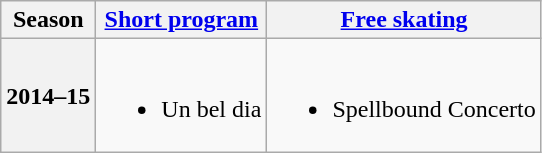<table class=wikitable style=text-align:center>
<tr>
<th>Season</th>
<th><a href='#'>Short program</a></th>
<th><a href='#'>Free skating</a></th>
</tr>
<tr>
<th>2014–15 <br> </th>
<td><br><ul><li>Un bel dia <br></li></ul></td>
<td><br><ul><li>Spellbound Concerto <br></li></ul></td>
</tr>
</table>
